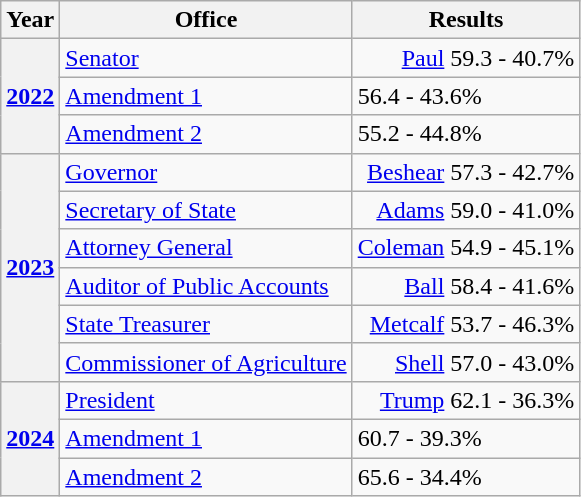<table class=wikitable>
<tr>
<th>Year</th>
<th>Office</th>
<th>Results</th>
</tr>
<tr>
<th rowspan=3><a href='#'>2022</a></th>
<td><a href='#'>Senator</a></td>
<td align="right" ><a href='#'>Paul</a> 59.3 - 40.7%</td>
</tr>
<tr>
<td><a href='#'>Amendment 1</a></td>
<td> 56.4 - 43.6%</td>
</tr>
<tr>
<td><a href='#'>Amendment 2</a></td>
<td> 55.2 - 44.8%</td>
</tr>
<tr>
<th rowspan=6><a href='#'>2023</a></th>
<td><a href='#'>Governor</a></td>
<td align="right" ><a href='#'>Beshear</a> 57.3 - 42.7%</td>
</tr>
<tr>
<td><a href='#'>Secretary of State</a></td>
<td align="right" ><a href='#'>Adams</a> 59.0 - 41.0%</td>
</tr>
<tr>
<td><a href='#'>Attorney General</a></td>
<td align="right" ><a href='#'>Coleman</a> 54.9 - 45.1%</td>
</tr>
<tr>
<td><a href='#'>Auditor of Public Accounts</a></td>
<td align="right" ><a href='#'>Ball</a> 58.4 - 41.6%</td>
</tr>
<tr>
<td><a href='#'>State Treasurer</a></td>
<td align="right" ><a href='#'>Metcalf</a> 53.7 - 46.3%</td>
</tr>
<tr>
<td><a href='#'>Commissioner of Agriculture</a></td>
<td align="right" ><a href='#'>Shell</a> 57.0 - 43.0%</td>
</tr>
<tr>
<th rowspan=3><a href='#'>2024</a></th>
<td><a href='#'>President</a></td>
<td align="right" ><a href='#'>Trump</a> 62.1 - 36.3%</td>
</tr>
<tr>
<td><a href='#'>Amendment 1</a></td>
<td> 60.7 - 39.3%</td>
</tr>
<tr>
<td><a href='#'>Amendment 2</a></td>
<td> 65.6 - 34.4%</td>
</tr>
</table>
